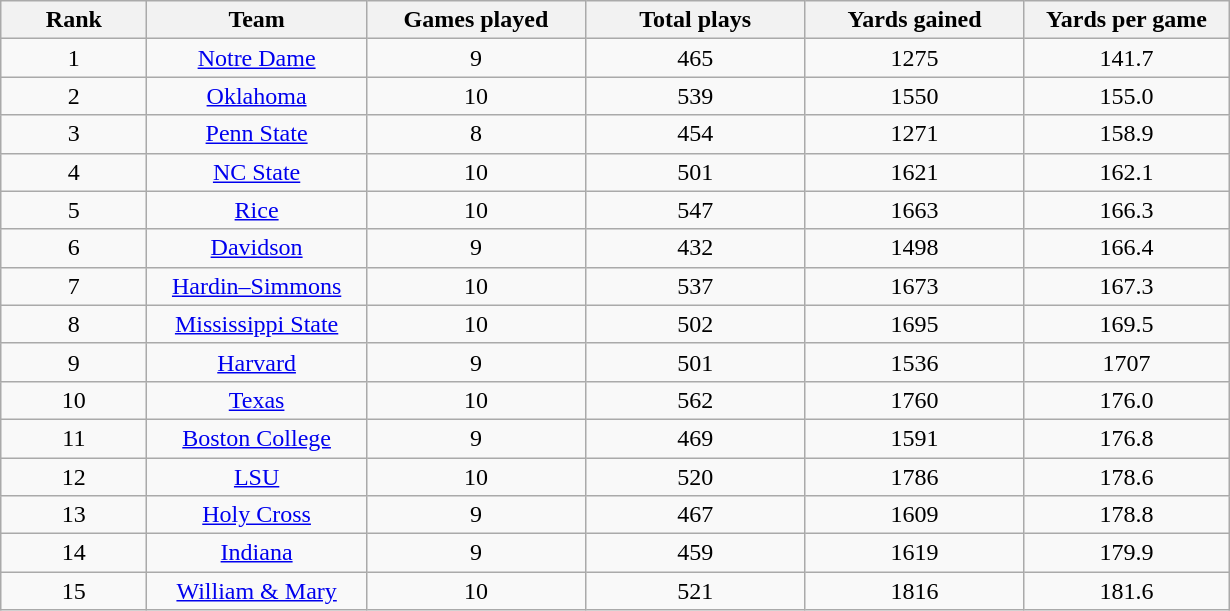<table class="wikitable sortable">
<tr>
<th bgcolor="#DDDDFF" width="10%">Rank</th>
<th bgcolor="#DDDDFF" width="15%">Team</th>
<th bgcolor="#DDDDFF" width="15%">Games played</th>
<th bgcolor="#DDDDFF" width="15%">Total plays</th>
<th bgcolor="#DDDDFF" width="15%">Yards gained</th>
<th bgcolor="#DDDDFF" width="14%">Yards per game</th>
</tr>
<tr align="center">
<td>1</td>
<td><a href='#'>Notre Dame</a></td>
<td>9</td>
<td>465</td>
<td>1275</td>
<td>141.7</td>
</tr>
<tr align="center">
<td>2</td>
<td><a href='#'>Oklahoma</a></td>
<td>10</td>
<td>539</td>
<td>1550</td>
<td>155.0</td>
</tr>
<tr align="center">
<td>3</td>
<td><a href='#'>Penn State</a></td>
<td>8</td>
<td>454</td>
<td>1271</td>
<td>158.9</td>
</tr>
<tr align="center">
<td>4</td>
<td><a href='#'>NC State</a></td>
<td>10</td>
<td>501</td>
<td>1621</td>
<td>162.1</td>
</tr>
<tr align="center">
<td>5</td>
<td><a href='#'>Rice</a></td>
<td>10</td>
<td>547</td>
<td>1663</td>
<td>166.3</td>
</tr>
<tr align="center">
<td>6</td>
<td><a href='#'>Davidson</a></td>
<td>9</td>
<td>432</td>
<td>1498</td>
<td>166.4</td>
</tr>
<tr align="center">
<td>7</td>
<td><a href='#'>Hardin–Simmons</a></td>
<td>10</td>
<td>537</td>
<td>1673</td>
<td>167.3</td>
</tr>
<tr align="center">
<td>8</td>
<td><a href='#'>Mississippi State</a></td>
<td>10</td>
<td>502</td>
<td>1695</td>
<td>169.5</td>
</tr>
<tr align="center">
<td>9</td>
<td><a href='#'>Harvard</a></td>
<td>9</td>
<td>501</td>
<td>1536</td>
<td>1707</td>
</tr>
<tr align="center">
<td>10</td>
<td><a href='#'>Texas</a></td>
<td>10</td>
<td>562</td>
<td>1760</td>
<td>176.0</td>
</tr>
<tr align="center">
<td>11</td>
<td><a href='#'>Boston College</a></td>
<td>9</td>
<td>469</td>
<td>1591</td>
<td>176.8</td>
</tr>
<tr align="center">
<td>12</td>
<td><a href='#'>LSU</a></td>
<td>10</td>
<td>520</td>
<td>1786</td>
<td>178.6</td>
</tr>
<tr align="center">
<td>13</td>
<td><a href='#'>Holy Cross</a></td>
<td>9</td>
<td>467</td>
<td>1609</td>
<td>178.8</td>
</tr>
<tr align="center">
<td>14</td>
<td><a href='#'>Indiana</a></td>
<td>9</td>
<td>459</td>
<td>1619</td>
<td>179.9</td>
</tr>
<tr align="center">
<td>15</td>
<td><a href='#'>William & Mary</a></td>
<td>10</td>
<td>521</td>
<td>1816</td>
<td>181.6</td>
</tr>
</table>
